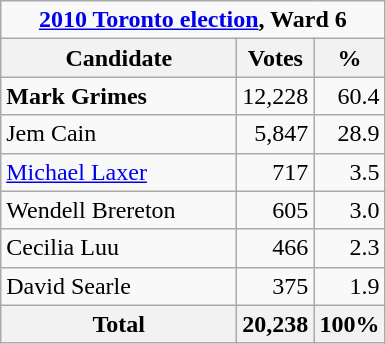<table class="wikitable">
<tr>
<td Colspan="3" align="center"><strong><a href='#'>2010 Toronto election</a>, Ward 6</strong></td>
</tr>
<tr>
<th bgcolor="#DDDDFF" width="150px">Candidate</th>
<th bgcolor="#DDDDFF">Votes</th>
<th bgcolor="#DDDDFF">%</th>
</tr>
<tr>
<td><strong>Mark Grimes</strong></td>
<td align=right>12,228</td>
<td align=right>60.4</td>
</tr>
<tr>
<td>Jem Cain</td>
<td align=right>5,847</td>
<td align=right>28.9</td>
</tr>
<tr>
<td><a href='#'>Michael Laxer</a></td>
<td align=right>717</td>
<td align=right>3.5</td>
</tr>
<tr>
<td>Wendell Brereton</td>
<td align=right>605</td>
<td align=right>3.0</td>
</tr>
<tr>
<td>Cecilia Luu</td>
<td align=right>466</td>
<td align=right>2.3</td>
</tr>
<tr>
<td>David Searle</td>
<td align=right>375</td>
<td align=right>1.9</td>
</tr>
<tr>
<th>Total</th>
<th align=right>20,238</th>
<th align=right>100%</th>
</tr>
</table>
